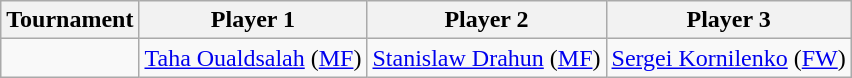<table class="wikitable">
<tr>
<th>Tournament</th>
<th>Player 1</th>
<th>Player 2</th>
<th>Player 3</th>
</tr>
<tr>
<td></td>
<td><a href='#'>Taha Oualdsalah</a> (<a href='#'>MF</a>)</td>
<td><a href='#'>Stanislaw Drahun</a> (<a href='#'>MF</a>)</td>
<td><a href='#'>Sergei Kornilenko</a> (<a href='#'>FW</a>)</td>
</tr>
</table>
